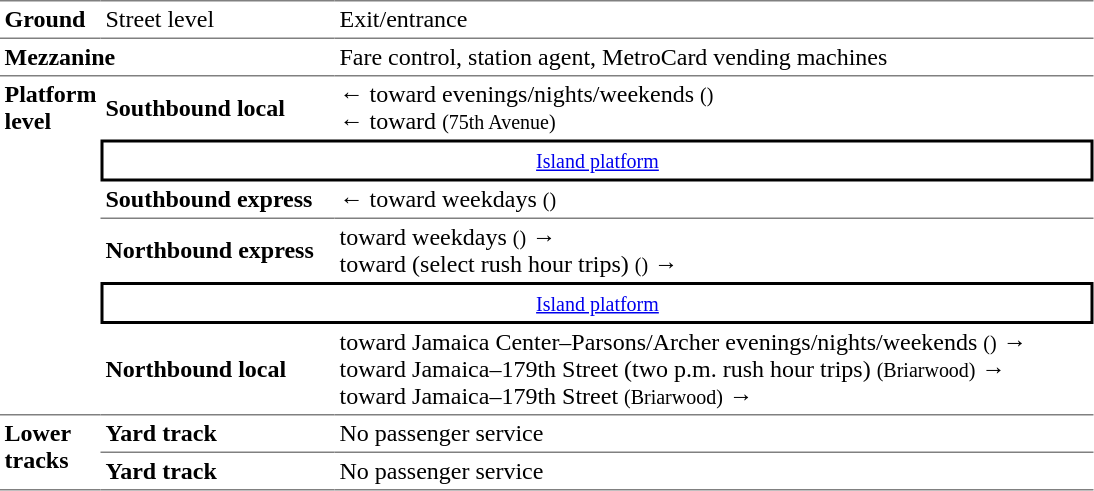<table border=0 cellspacing=0 cellpadding=3>
<tr>
<td style="border-top:solid 1px gray;border-bottom:solid 1px gray;" width=50><strong>Ground</strong></td>
<td style="border-top:solid 1px gray;border-bottom:solid 1px gray;" width=150>Street level</td>
<td style="border-top:solid 1px gray;border-bottom:solid 1px gray;" width=500>Exit/entrance</td>
</tr>
<tr>
<td style="border-bottom:solid 1px gray;" colspan=2><strong>Mezzanine</strong></td>
<td style="border-bottom:solid 1px gray;">Fare control, station agent, MetroCard vending machines <br></td>
</tr>
<tr>
<td style="border-bottom:solid 1px gray;" rowspan=6 valign=top><strong>Platform level</strong></td>
<td><strong>Southbound local</strong></td>
<td>←  toward  evenings/nights/weekends <small>()</small><br>←  toward  <small>(75th Avenue)</small></td>
</tr>
<tr>
<td style="border-top:solid 2px black;border-right:solid 2px black;border-left:solid 2px black;border-bottom:solid 2px black;text-align:center;" colspan=2><small><a href='#'>Island platform</a> </small></td>
</tr>
<tr>
<td style="border-bottom:solid 1px gray;"><span><strong>Southbound express</strong></span></td>
<td style="border-bottom:solid 1px gray;">←  toward  weekdays <small>()</small></td>
</tr>
<tr>
<td><span><strong>Northbound express</strong></span></td>
<td>  toward  weekdays <small>()</small>  →<br>  toward  (select rush hour trips) <small>()</small> →</td>
</tr>
<tr>
<td style="border-top:solid 2px black;border-right:solid 2px black;border-left:solid 2px black;border-bottom:solid 2px black;text-align:center;" colspan=2><small><a href='#'>Island platform</a> </small></td>
</tr>
<tr>
<td style="border-bottom:solid 1px gray;"><strong>Northbound local</strong></td>
<td style="border-bottom:solid 1px gray;">  toward Jamaica Center–Parsons/Archer evenings/nights/weekends <small>()</small> →<br>  toward Jamaica–179th Street (two p.m. rush hour trips) <small>(Briarwood)</small> →<br>  toward Jamaica–179th Street <small>(Briarwood)</small> →</td>
</tr>
<tr>
<td style="border-bottom:solid 1px gray;" rowspan=2 valign=top><strong>Lower tracks</strong></td>
<td style="border-bottom:solid 1px gray;"><strong>Yard track</strong></td>
<td style="border-bottom:solid 1px gray;"> No passenger service</td>
</tr>
<tr>
<td style="border-bottom:solid 1px gray;"><strong>Yard track</strong></td>
<td style="border-bottom:solid 1px gray;"> No passenger service</td>
</tr>
</table>
